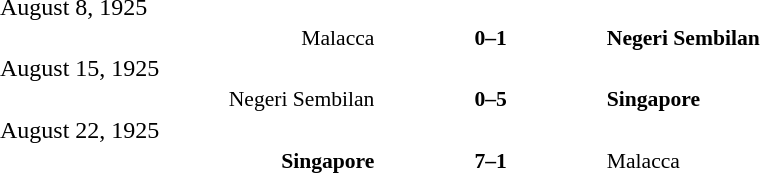<table width=100% cellspacing=1>
<tr>
<th width=20%></th>
<th width=12%></th>
<th width=20%></th>
<th></th>
</tr>
<tr>
<td>August 8, 1925</td>
</tr>
<tr style=font-size:90%>
<td align=right>Malacca</td>
<td align=center><strong>0–1</strong></td>
<td><strong>Negeri Sembilan</strong></td>
<td></td>
<td></td>
</tr>
<tr>
<td>August 15, 1925</td>
</tr>
<tr style=font-size:90%>
<td align=right>Negeri Sembilan</td>
<td align=center><strong>0–5</strong></td>
<td><strong>Singapore</strong></td>
<td></td>
<td></td>
</tr>
<tr>
<td>August 22, 1925</td>
</tr>
<tr style=font-size:90%>
<td align=right><strong>Singapore</strong></td>
<td align=center><strong>7–1</strong></td>
<td>Malacca</td>
<td></td>
<td></td>
</tr>
<tr>
</tr>
</table>
